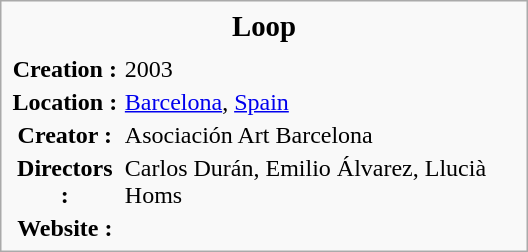<table class="infobox" style="width: 22em;">
<tr>
<th colspan="2" style="font-size: larger;text-align: center;">Loop</th>
</tr>
<tr>
<td colspan="2" style="text-align: left;"></td>
</tr>
<tr style="vertical-align: top;">
<th>Creation :</th>
<td>2003</td>
</tr>
<tr style="vertical-align: top;">
<th>Location :</th>
<td><a href='#'>Barcelona</a>, <a href='#'>Spain</a></td>
</tr>
<tr style="vertical-align: top;">
<th>Creator :</th>
<td>Asociación Art Barcelona</td>
</tr>
<tr style="vertical-align: top;">
<th>Directors :</th>
<td>Carlos Durán, Emilio Álvarez, Llucià Homs</td>
</tr>
<tr style="vertical-align: top;">
<th>Website :</th>
<td></td>
</tr>
</table>
